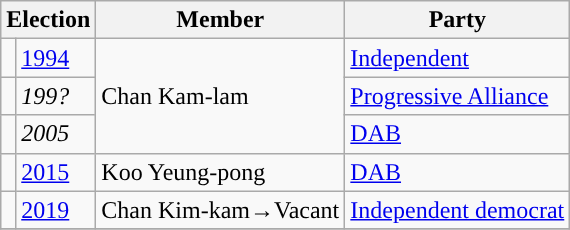<table class="wikitable">
<tr>
<th colspan="2">Election</th>
<th>Member</th>
<th>Party</th>
</tr>
<tr>
<td style="background-color: "></td>
<td><a href='#'>1994</a></td>
<td rowspan=3>Chan Kam-lam</td>
<td><a href='#'>Independent</a></td>
</tr>
<tr>
<td style="background-color: "></td>
<td><em>199?</em></td>
<td><a href='#'>Progressive Alliance</a></td>
</tr>
<tr>
<td style="background-color: "></td>
<td><em>2005</em></td>
<td><a href='#'>DAB</a></td>
</tr>
<tr>
<td style="background-color: "></td>
<td><a href='#'>2015</a></td>
<td>Koo Yeung-pong</td>
<td><a href='#'>DAB</a></td>
</tr>
<tr>
<td style="background-color: "></td>
<td><a href='#'>2019</a></td>
<td>Chan Kim-kam→Vacant</td>
<td><a href='#'>Independent democrat</a></td>
</tr>
<tr>
</tr>
</table>
